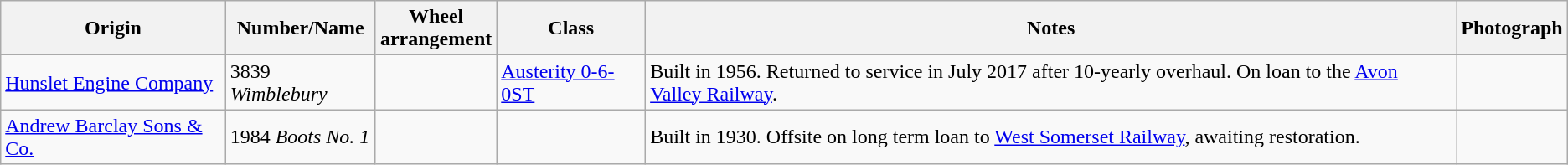<table class="wikitable">
<tr>
<th>Origin</th>
<th>Number/Name</th>
<th>Wheel<br>arrangement</th>
<th>Class</th>
<th>Notes</th>
<th>Photograph</th>
</tr>
<tr>
<td><a href='#'>Hunslet Engine Company</a></td>
<td>3839 <em>Wimblebury</em></td>
<td></td>
<td><a href='#'>Austerity 0-6-0ST</a></td>
<td>Built in 1956. Returned to service in July 2017 after 10-yearly overhaul. On loan to the <a href='#'>Avon Valley Railway</a>.</td>
<td></td>
</tr>
<tr>
<td><a href='#'>Andrew Barclay Sons & Co.</a></td>
<td>1984 <em>Boots No. 1</em></td>
<td></td>
<td></td>
<td>Built in 1930. Offsite on long term loan to <a href='#'>West Somerset Railway</a>, awaiting restoration.</td>
<td></td>
</tr>
</table>
